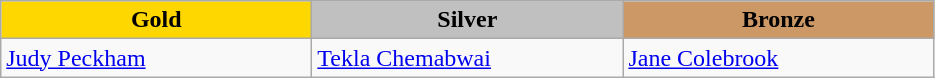<table class="wikitable" style="text-align:left">
<tr align="center">
<td width=200 bgcolor=gold><strong>Gold</strong></td>
<td width=200 bgcolor=silver><strong>Silver</strong></td>
<td width=200 bgcolor=CC9966><strong>Bronze</strong></td>
</tr>
<tr>
<td><a href='#'>Judy Peckham</a><br><em></em></td>
<td><a href='#'>Tekla Chemabwai</a><br><em></em></td>
<td><a href='#'>Jane Colebrook</a><br><em></em></td>
</tr>
</table>
